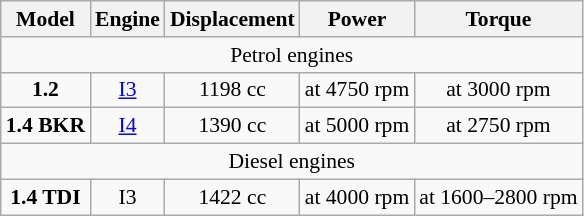<table class="wikitable" style="text-align:center; font-size:90%;">
<tr>
<th>Model</th>
<th>Engine</th>
<th>Displacement</th>
<th>Power</th>
<th>Torque</th>
</tr>
<tr>
<td colspan=6 >Petrol engines</td>
</tr>
<tr>
<td><strong>1.2</strong></td>
<td><a href='#'>I3</a></td>
<td>1198 cc</td>
<td> at 4750 rpm</td>
<td> at 3000 rpm</td>
</tr>
<tr>
<td><strong>1.4 BKR</strong></td>
<td><a href='#'>I4</a></td>
<td>1390 cc</td>
<td> at 5000 rpm</td>
<td> at 2750 rpm</td>
</tr>
<tr>
<td colspan=6 >Diesel engines</td>
</tr>
<tr>
<td><strong>1.4 TDI</strong></td>
<td>I3</td>
<td>1422 cc</td>
<td> at 4000 rpm</td>
<td> at 1600–2800 rpm</td>
</tr>
</table>
